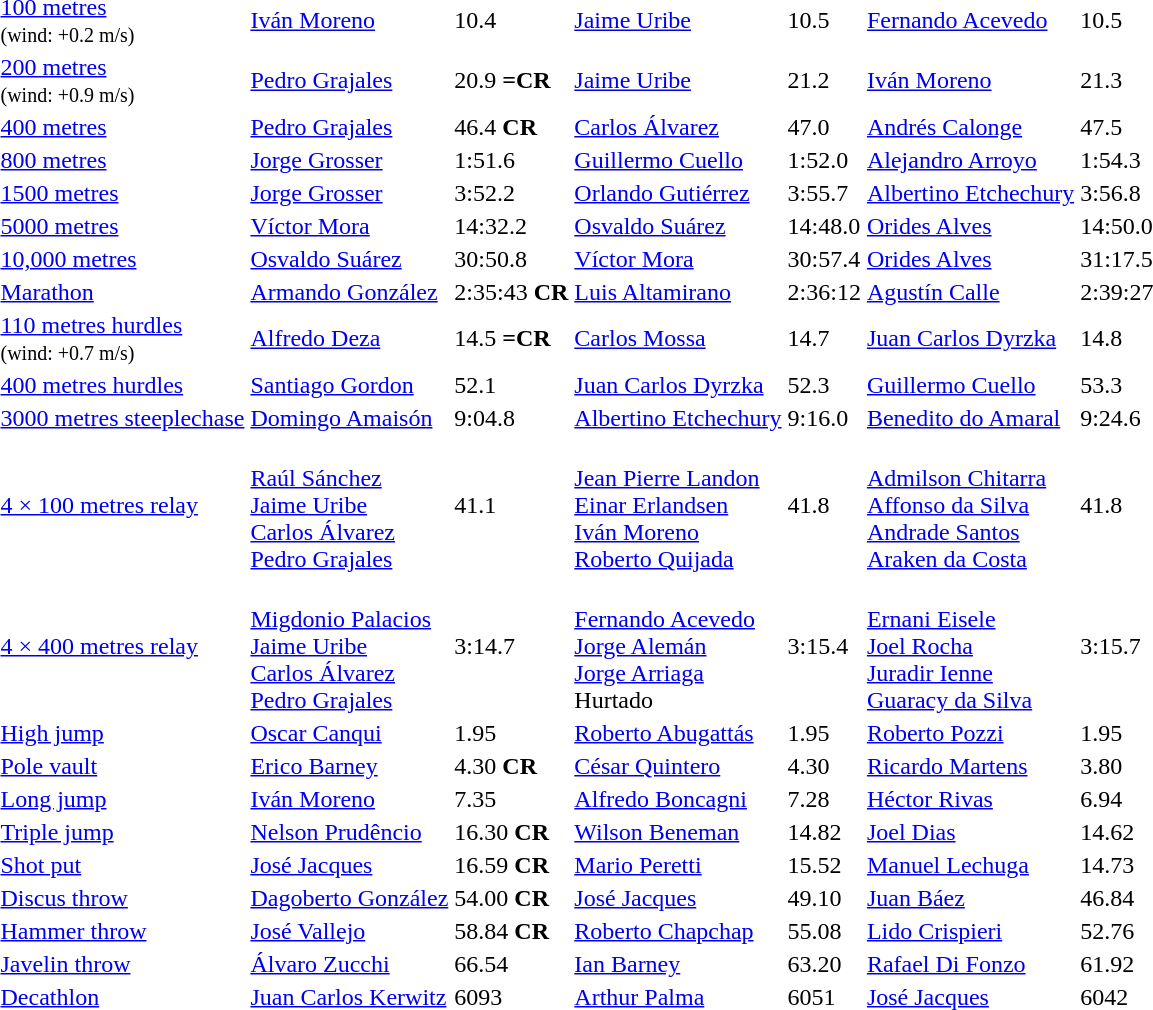<table>
<tr>
<td><a href='#'>100 metres</a><br><small>(wind: +0.2 m/s)</small></td>
<td><a href='#'>Iván Moreno</a><br> </td>
<td>10.4</td>
<td><a href='#'>Jaime Uribe</a><br> </td>
<td>10.5</td>
<td><a href='#'>Fernando Acevedo</a><br> </td>
<td>10.5</td>
</tr>
<tr>
<td><a href='#'>200 metres</a><br><small>(wind: +0.9 m/s)</small></td>
<td><a href='#'>Pedro Grajales</a><br> </td>
<td>20.9 <strong>=CR</strong></td>
<td><a href='#'>Jaime Uribe</a><br> </td>
<td>21.2</td>
<td><a href='#'>Iván Moreno</a><br> </td>
<td>21.3</td>
</tr>
<tr>
<td><a href='#'>400 metres</a></td>
<td><a href='#'>Pedro Grajales</a><br> </td>
<td>46.4 <strong>CR</strong></td>
<td><a href='#'>Carlos Álvarez</a><br> </td>
<td>47.0</td>
<td><a href='#'>Andrés Calonge</a><br> </td>
<td>47.5</td>
</tr>
<tr>
<td><a href='#'>800 metres</a></td>
<td><a href='#'>Jorge Grosser</a><br> </td>
<td>1:51.6</td>
<td><a href='#'>Guillermo Cuello</a><br> </td>
<td>1:52.0</td>
<td><a href='#'>Alejandro Arroyo</a><br> </td>
<td>1:54.3</td>
</tr>
<tr>
<td><a href='#'>1500 metres</a></td>
<td><a href='#'>Jorge Grosser</a><br> </td>
<td>3:52.2</td>
<td><a href='#'>Orlando Gutiérrez</a><br> </td>
<td>3:55.7</td>
<td><a href='#'>Albertino Etchechury</a><br> </td>
<td>3:56.8</td>
</tr>
<tr>
<td><a href='#'>5000 metres</a></td>
<td><a href='#'>Víctor Mora</a><br> </td>
<td>14:32.2</td>
<td><a href='#'>Osvaldo Suárez</a><br> </td>
<td>14:48.0</td>
<td><a href='#'>Orides Alves</a><br> </td>
<td>14:50.0</td>
</tr>
<tr>
<td><a href='#'>10,000 metres</a></td>
<td><a href='#'>Osvaldo Suárez</a><br> </td>
<td>30:50.8</td>
<td><a href='#'>Víctor Mora</a><br> </td>
<td>30:57.4</td>
<td><a href='#'>Orides Alves</a><br> </td>
<td>31:17.5</td>
</tr>
<tr>
<td><a href='#'>Marathon</a></td>
<td><a href='#'>Armando González</a><br> </td>
<td>2:35:43 <strong>CR</strong></td>
<td><a href='#'>Luis Altamirano</a><br> </td>
<td>2:36:12</td>
<td><a href='#'>Agustín Calle</a><br> </td>
<td>2:39:27</td>
</tr>
<tr>
<td><a href='#'>110 metres hurdles</a><br><small>(wind: +0.7 m/s)</small></td>
<td><a href='#'>Alfredo Deza</a><br> </td>
<td>14.5 <strong>=CR</strong></td>
<td><a href='#'>Carlos Mossa</a><br> </td>
<td>14.7</td>
<td><a href='#'>Juan Carlos Dyrzka</a><br> </td>
<td>14.8</td>
</tr>
<tr>
<td><a href='#'>400 metres hurdles</a></td>
<td><a href='#'>Santiago Gordon</a><br> </td>
<td>52.1</td>
<td><a href='#'>Juan Carlos Dyrzka</a><br> </td>
<td>52.3</td>
<td><a href='#'>Guillermo Cuello</a><br> </td>
<td>53.3</td>
</tr>
<tr>
<td><a href='#'>3000 metres steeplechase</a></td>
<td><a href='#'>Domingo Amaisón</a><br> </td>
<td>9:04.8</td>
<td><a href='#'>Albertino Etchechury</a><br> </td>
<td>9:16.0</td>
<td><a href='#'>Benedito do Amaral</a><br> </td>
<td>9:24.6</td>
</tr>
<tr>
<td><a href='#'>4 × 100 metres relay</a></td>
<td><br><a href='#'>Raúl Sánchez</a><br><a href='#'>Jaime Uribe</a><br><a href='#'>Carlos Álvarez</a><br><a href='#'>Pedro Grajales</a></td>
<td>41.1</td>
<td><br><a href='#'>Jean Pierre Landon</a><br><a href='#'>Einar Erlandsen</a><br><a href='#'>Iván Moreno</a><br><a href='#'>Roberto Quijada</a></td>
<td>41.8</td>
<td><br><a href='#'>Admilson Chitarra</a><br><a href='#'>Affonso da Silva</a><br><a href='#'>Andrade Santos</a><br><a href='#'>Araken da Costa</a></td>
<td>41.8</td>
</tr>
<tr>
<td><a href='#'>4 × 400 metres relay</a></td>
<td><br><a href='#'>Migdonio Palacios</a><br><a href='#'>Jaime Uribe</a><br><a href='#'>Carlos Álvarez</a><br><a href='#'>Pedro Grajales</a></td>
<td>3:14.7</td>
<td><br><a href='#'>Fernando Acevedo</a><br><a href='#'>Jorge Alemán</a><br><a href='#'>Jorge Arriaga</a><br>Hurtado</td>
<td>3:15.4</td>
<td><br><a href='#'>Ernani Eisele</a><br><a href='#'>Joel Rocha</a><br><a href='#'>Juradir Ienne</a><br><a href='#'>Guaracy da Silva</a></td>
<td>3:15.7</td>
</tr>
<tr>
<td><a href='#'>High jump</a></td>
<td><a href='#'>Oscar Canqui</a><br> </td>
<td>1.95</td>
<td><a href='#'>Roberto Abugattás</a><br> </td>
<td>1.95</td>
<td><a href='#'>Roberto Pozzi</a><br> </td>
<td>1.95</td>
</tr>
<tr>
<td><a href='#'>Pole vault</a></td>
<td><a href='#'>Erico Barney</a><br> </td>
<td>4.30 <strong>CR</strong></td>
<td><a href='#'>César Quintero</a><br> </td>
<td>4.30</td>
<td><a href='#'>Ricardo Martens</a><br> </td>
<td>3.80</td>
</tr>
<tr>
<td><a href='#'>Long jump</a></td>
<td><a href='#'>Iván Moreno</a><br> </td>
<td>7.35</td>
<td><a href='#'>Alfredo Boncagni</a><br> </td>
<td>7.28</td>
<td><a href='#'>Héctor Rivas</a><br> </td>
<td>6.94</td>
</tr>
<tr>
<td><a href='#'>Triple jump</a></td>
<td><a href='#'>Nelson Prudêncio</a><br> </td>
<td>16.30 <strong>CR</strong></td>
<td><a href='#'>Wilson Beneman</a><br> </td>
<td>14.82</td>
<td><a href='#'>Joel Dias</a><br> </td>
<td>14.62</td>
</tr>
<tr>
<td><a href='#'>Shot put</a></td>
<td><a href='#'>José Jacques</a><br> </td>
<td>16.59 <strong>CR</strong></td>
<td><a href='#'>Mario Peretti</a><br> </td>
<td>15.52</td>
<td><a href='#'>Manuel Lechuga</a><br> </td>
<td>14.73</td>
</tr>
<tr>
<td><a href='#'>Discus throw</a></td>
<td><a href='#'>Dagoberto González</a><br> </td>
<td>54.00 <strong>CR</strong></td>
<td><a href='#'>José Jacques</a><br> </td>
<td>49.10</td>
<td><a href='#'>Juan Báez</a><br> </td>
<td>46.84</td>
</tr>
<tr>
<td><a href='#'>Hammer throw</a></td>
<td><a href='#'>José Vallejo</a><br> </td>
<td>58.84 <strong>CR</strong></td>
<td><a href='#'>Roberto Chapchap</a><br> </td>
<td>55.08</td>
<td><a href='#'>Lido Crispieri</a><br> </td>
<td>52.76</td>
</tr>
<tr>
<td><a href='#'>Javelin throw</a></td>
<td><a href='#'>Álvaro Zucchi</a><br> </td>
<td>66.54</td>
<td><a href='#'>Ian Barney</a><br> </td>
<td>63.20</td>
<td><a href='#'>Rafael Di Fonzo</a><br> </td>
<td>61.92</td>
</tr>
<tr>
<td><a href='#'>Decathlon</a></td>
<td><a href='#'>Juan Carlos Kerwitz</a><br> </td>
<td>6093</td>
<td><a href='#'>Arthur Palma</a><br> </td>
<td>6051</td>
<td><a href='#'>José Jacques</a><br> </td>
<td>6042</td>
</tr>
</table>
